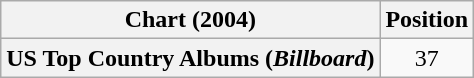<table class="wikitable plainrowheaders" style="text-align:center">
<tr>
<th scope="col">Chart (2004)</th>
<th scope="col">Position</th>
</tr>
<tr>
<th scope="row">US Top Country Albums (<em>Billboard</em>)</th>
<td>37</td>
</tr>
</table>
